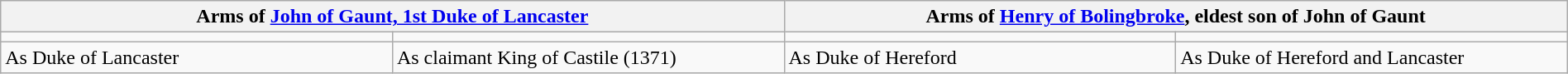<table class="wikitable" width="100%">
<tr>
<th align=center colspan=2>Arms of <a href='#'>John of Gaunt, 1st Duke of Lancaster</a></th>
<th align=center colspan=2>Arms of <a href='#'>Henry of Bolingbroke</a>, eldest son of John of Gaunt</th>
</tr>
<tr>
<td align=center width="25%"></td>
<td align=center width="25%"></td>
<td align=center width="25%"></td>
<td align=center width="25%"></td>
</tr>
<tr>
<td>As Duke of Lancaster</td>
<td>As claimant King of Castile (1371)</td>
<td>As Duke of Hereford</td>
<td>As Duke of Hereford and Lancaster</td>
</tr>
</table>
